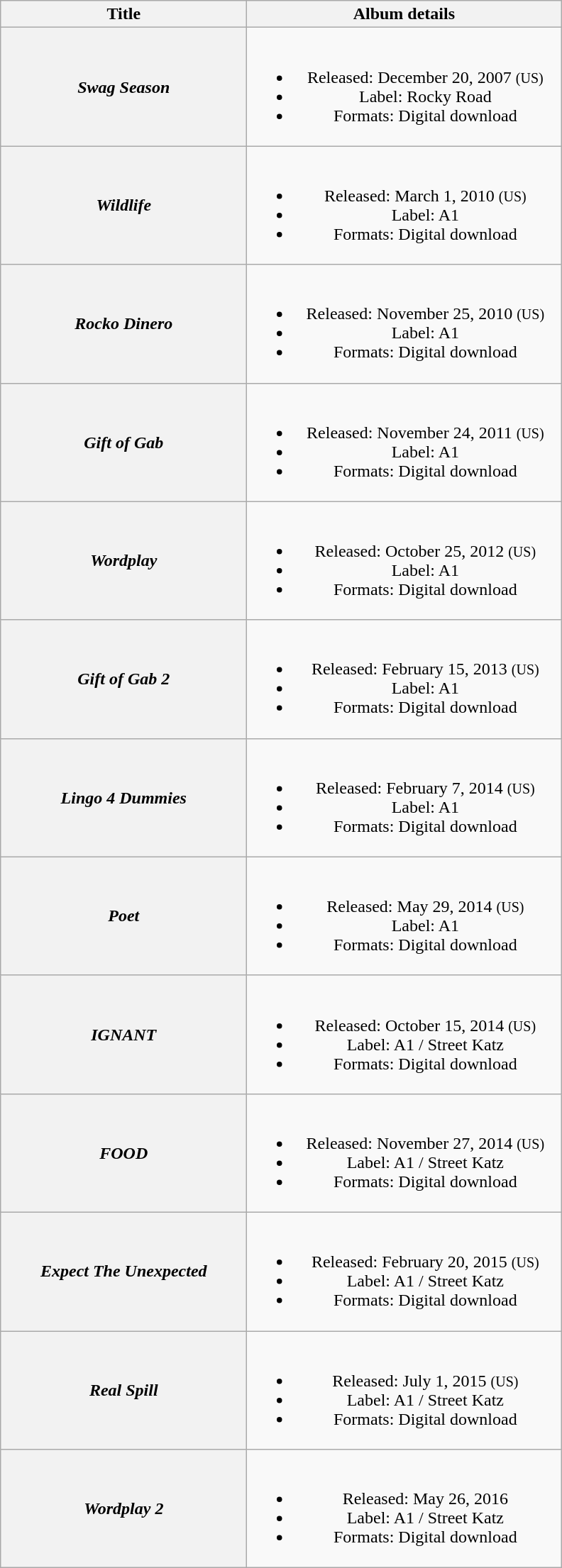<table class="wikitable plainrowheaders" style="text-align:center;">
<tr>
<th scope="col" style="width:14em;">Title</th>
<th scope="col" style="width:18em;">Album details</th>
</tr>
<tr>
<th scope="row"><em>Swag Season</em></th>
<td><br><ul><li>Released: December 20, 2007 <small>(US)</small></li><li>Label: Rocky Road</li><li>Formats: Digital download</li></ul></td>
</tr>
<tr>
<th scope="row"><em>Wildlife</em></th>
<td><br><ul><li>Released: March 1, 2010 <small>(US)</small></li><li>Label: A1</li><li>Formats: Digital download</li></ul></td>
</tr>
<tr>
<th scope="row"><em>Rocko Dinero</em></th>
<td><br><ul><li>Released: November 25, 2010 <small>(US)</small></li><li>Label: A1</li><li>Formats: Digital download</li></ul></td>
</tr>
<tr>
<th scope="row"><em>Gift of Gab</em></th>
<td><br><ul><li>Released: November 24, 2011 <small>(US)</small></li><li>Label: A1</li><li>Formats: Digital download</li></ul></td>
</tr>
<tr>
<th scope="row"><em>Wordplay</em></th>
<td><br><ul><li>Released: October 25, 2012 <small>(US)</small></li><li>Label: A1</li><li>Formats: Digital download</li></ul></td>
</tr>
<tr>
<th scope="row"><em>Gift of Gab 2</em></th>
<td><br><ul><li>Released: February 15, 2013 <small>(US)</small></li><li>Label: A1</li><li>Formats: Digital download</li></ul></td>
</tr>
<tr>
<th scope="row"><em>Lingo 4 Dummies</em></th>
<td><br><ul><li>Released: February 7, 2014 <small>(US)</small></li><li>Label: A1</li><li>Formats: Digital download</li></ul></td>
</tr>
<tr>
<th scope="row"><em>Poet</em></th>
<td><br><ul><li>Released: May 29, 2014 <small>(US)</small></li><li>Label: A1</li><li>Formats: Digital download</li></ul></td>
</tr>
<tr>
<th scope="row"><em>IGNANT</em></th>
<td><br><ul><li>Released: October 15, 2014 <small>(US)</small></li><li>Label: A1 / Street Katz</li><li>Formats: Digital download</li></ul></td>
</tr>
<tr>
<th scope="row"><em>FOOD</em></th>
<td><br><ul><li>Released: November 27, 2014 <small>(US)</small></li><li>Label: A1 / Street Katz</li><li>Formats: Digital download</li></ul></td>
</tr>
<tr>
<th scope="row"><em>Expect The Unexpected</em></th>
<td><br><ul><li>Released: February 20, 2015 <small>(US)</small></li><li>Label: A1 / Street Katz</li><li>Formats: Digital download</li></ul></td>
</tr>
<tr>
<th scope="row"><em>Real Spill</em></th>
<td><br><ul><li>Released: July 1, 2015 <small>(US)</small></li><li>Label: A1 / Street Katz</li><li>Formats: Digital download</li></ul></td>
</tr>
<tr>
<th scope="row"><em>Wordplay 2</em></th>
<td><br><ul><li>Released: May 26, 2016</li><li>Label: A1 / Street Katz</li><li>Formats: Digital download</li></ul></td>
</tr>
</table>
